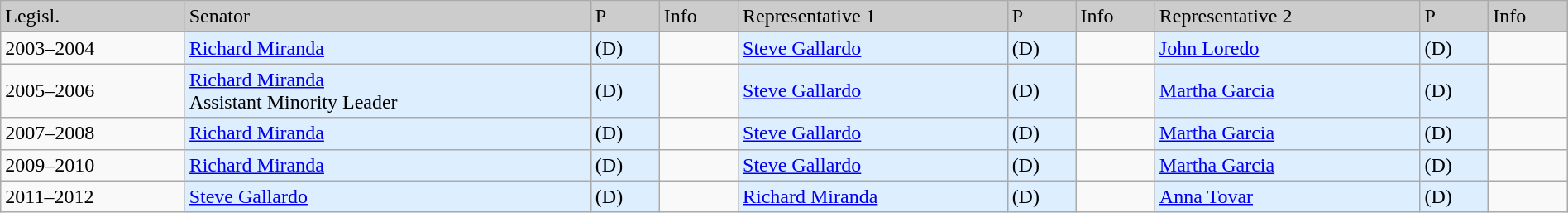<table class=wikitable width="100%" border="1">
<tr style="background-color:#cccccc;">
<td>Legisl.</td>
<td>Senator</td>
<td>P</td>
<td>Info</td>
<td>Representative 1</td>
<td>P</td>
<td>Info</td>
<td>Representative 2</td>
<td>P</td>
<td>Info</td>
</tr>
<tr>
<td>2003–2004</td>
<td style="background:#DDEEFF"><a href='#'>Richard Miranda</a></td>
<td style="background:#DDEEFF">(D)</td>
<td></td>
<td style="background:#DDEEFF"><a href='#'>Steve Gallardo</a></td>
<td style="background:#DDEEFF">(D)</td>
<td></td>
<td style="background:#DDEEFF"><a href='#'>John Loredo</a></td>
<td style="background:#DDEEFF">(D)</td>
<td></td>
</tr>
<tr>
<td>2005–2006</td>
<td style="background:#DDEEFF"><a href='#'>Richard Miranda</a> <br>Assistant Minority Leader</td>
<td style="background:#DDEEFF">(D)</td>
<td></td>
<td style="background:#DDEEFF"><a href='#'>Steve Gallardo</a></td>
<td style="background:#DDEEFF">(D)</td>
<td></td>
<td style="background:#DDEEFF"><a href='#'>Martha Garcia</a></td>
<td style="background:#DDEEFF">(D)</td>
<td></td>
</tr>
<tr>
<td>2007–2008</td>
<td style="background:#DDEEFF"><a href='#'>Richard Miranda</a></td>
<td style="background:#DDEEFF">(D)</td>
<td></td>
<td style="background:#DDEEFF"><a href='#'>Steve Gallardo</a></td>
<td style="background:#DDEEFF">(D)</td>
<td></td>
<td style="background:#DDEEFF"><a href='#'>Martha Garcia</a></td>
<td style="background:#DDEEFF">(D)</td>
<td></td>
</tr>
<tr>
<td>2009–2010</td>
<td style="background:#DDEEFF"><a href='#'>Richard Miranda</a></td>
<td style="background:#DDEEFF">(D)</td>
<td></td>
<td style="background:#DDEEFF"><a href='#'>Steve Gallardo</a></td>
<td style="background:#DDEEFF">(D)</td>
<td></td>
<td style="background:#DDEEFF"><a href='#'>Martha Garcia</a></td>
<td style="background:#DDEEFF">(D)</td>
<td></td>
</tr>
<tr>
<td>2011–2012</td>
<td style="background:#DDEEFF"><a href='#'>Steve Gallardo</a></td>
<td style="background:#DDEEFF">(D)</td>
<td></td>
<td style="background:#DDEEFF"><a href='#'>Richard Miranda</a></td>
<td style="background:#DDEEFF">(D)</td>
<td></td>
<td style="background:#DDEEFF"><a href='#'>Anna Tovar</a></td>
<td style="background:#DDEEFF">(D)</td>
<td></td>
</tr>
</table>
